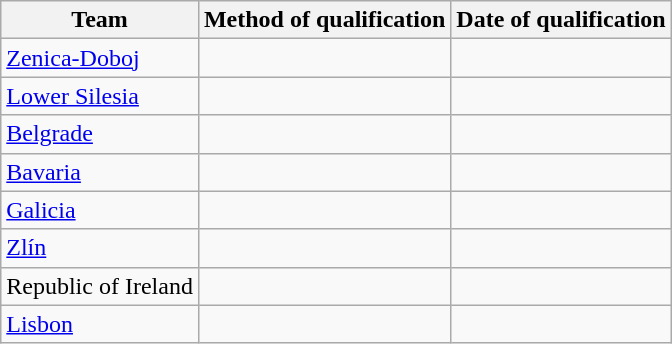<table class="wikitable sortable">
<tr>
<th>Team</th>
<th>Method of qualification</th>
<th>Date of qualification</th>
</tr>
<tr>
<td> <a href='#'>Zenica-Doboj</a></td>
<td></td>
<td></td>
</tr>
<tr>
<td> <a href='#'>Lower Silesia</a></td>
<td></td>
<td></td>
</tr>
<tr>
<td> <a href='#'>Belgrade</a></td>
<td></td>
<td></td>
</tr>
<tr>
<td> <a href='#'>Bavaria</a></td>
<td></td>
<td></td>
</tr>
<tr>
<td> <a href='#'>Galicia</a></td>
<td></td>
<td></td>
</tr>
<tr>
<td> <a href='#'>Zlín</a></td>
<td></td>
<td></td>
</tr>
<tr>
<td> Republic of Ireland</td>
<td></td>
<td></td>
</tr>
<tr>
<td> <a href='#'>Lisbon</a></td>
<td></td>
<td></td>
</tr>
</table>
